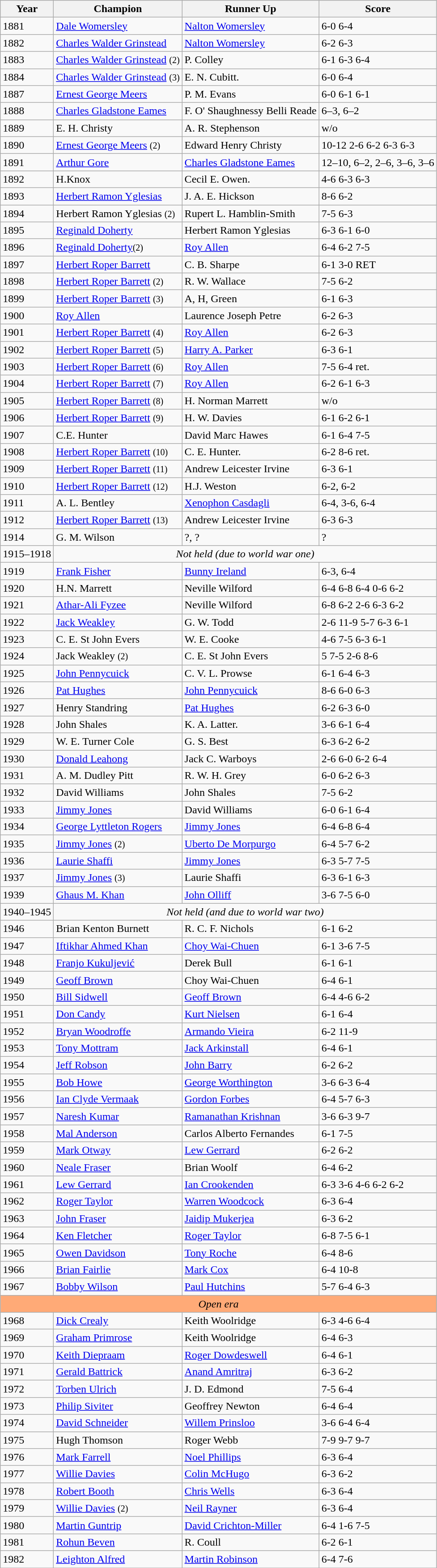<table class="wikitable sortable">
<tr>
<th>Year</th>
<th>Champion</th>
<th>Runner Up</th>
<th>Score</th>
</tr>
<tr>
<td>1881 </td>
<td> <a href='#'>Dale Womersley</a></td>
<td> <a href='#'>Nalton Womersley</a></td>
<td>6-0 6-4</td>
</tr>
<tr>
<td>1882 </td>
<td> <a href='#'>Charles Walder Grinstead</a></td>
<td> <a href='#'>Nalton Womersley</a></td>
<td>6-2 6-3</td>
</tr>
<tr>
<td>1883 </td>
<td> <a href='#'>Charles Walder Grinstead</a> <small>(2)</small></td>
<td> P. Colley</td>
<td>6-1 6-3 6-4</td>
</tr>
<tr>
<td>1884 </td>
<td> <a href='#'>Charles Walder Grinstead</a> <small>(3)</small></td>
<td> E. N. Cubitt.</td>
<td>6-0 6-4</td>
</tr>
<tr>
<td>1887 </td>
<td> <a href='#'>Ernest George Meers</a></td>
<td> P. M. Evans</td>
<td>6-0 6-1 6-1</td>
</tr>
<tr>
<td>1888 </td>
<td> <a href='#'>Charles Gladstone Eames</a></td>
<td> F. O' Shaughnessy Belli Reade</td>
<td>6–3, 6–2</td>
</tr>
<tr>
<td>1889 </td>
<td> E. H. Christy</td>
<td> A. R. Stephenson</td>
<td>w/o</td>
</tr>
<tr>
<td>1890 </td>
<td> <a href='#'>Ernest George Meers</a> <small>(2)</small></td>
<td> Edward Henry Christy</td>
<td>10-12 2-6 6-2 6-3 6-3</td>
</tr>
<tr>
<td>1891 </td>
<td> <a href='#'>Arthur Gore</a></td>
<td> <a href='#'>Charles Gladstone Eames</a></td>
<td>12–10, 6–2, 2–6, 3–6, 3–6</td>
</tr>
<tr>
<td>1892</td>
<td> H.Knox</td>
<td> Cecil E. Owen.</td>
<td>4-6 6-3 6-3</td>
</tr>
<tr>
<td>1893</td>
<td>  <a href='#'>Herbert Ramon Yglesias</a></td>
<td> J. A. E. Hickson</td>
<td>8-6 6-2</td>
</tr>
<tr>
<td>1894</td>
<td>  Herbert Ramon Yglesias <small>(2)</small></td>
<td> Rupert L. Hamblin-Smith</td>
<td>7-5 6-3</td>
</tr>
<tr>
<td>1895</td>
<td> <a href='#'>Reginald Doherty</a></td>
<td> Herbert Ramon Yglesias</td>
<td>6-3 6-1 6-0</td>
</tr>
<tr>
<td>1896</td>
<td> <a href='#'>Reginald Doherty</a><small>(2)</small></td>
<td> <a href='#'>Roy Allen</a></td>
<td>6-4 6-2 7-5</td>
</tr>
<tr>
<td>1897 </td>
<td> <a href='#'>Herbert Roper Barrett</a></td>
<td> C. B. Sharpe</td>
<td>6-1 3-0 RET</td>
</tr>
<tr>
<td>1898</td>
<td> <a href='#'>Herbert Roper Barrett</a> <small>(2)</small></td>
<td> R. W. Wallace</td>
<td>7-5 6-2</td>
</tr>
<tr>
<td>1899 </td>
<td> <a href='#'>Herbert Roper Barrett</a> <small>(3)</small></td>
<td> A, H, Green</td>
<td>6-1 6-3</td>
</tr>
<tr>
<td>1900</td>
<td> <a href='#'>Roy Allen</a></td>
<td> Laurence Joseph Petre</td>
<td>6-2 6-3</td>
</tr>
<tr>
<td>1901</td>
<td> <a href='#'>Herbert Roper Barrett</a> <small>(4)</small></td>
<td> <a href='#'>Roy Allen</a></td>
<td>6-2 6-3</td>
</tr>
<tr>
<td>1902</td>
<td> <a href='#'>Herbert Roper Barrett</a> <small>(5)</small></td>
<td> <a href='#'>Harry A. Parker</a></td>
<td>6-3 6-1</td>
</tr>
<tr>
<td>1903</td>
<td> <a href='#'>Herbert Roper Barrett</a> <small>(6)</small></td>
<td> <a href='#'>Roy Allen</a></td>
<td>7-5 6-4 ret.</td>
</tr>
<tr>
<td>1904</td>
<td> <a href='#'>Herbert Roper Barrett</a> <small>(7)</small></td>
<td> <a href='#'>Roy Allen</a></td>
<td>6-2 6-1 6-3</td>
</tr>
<tr>
<td>1905</td>
<td> <a href='#'>Herbert Roper Barrett</a> <small>(8)</small></td>
<td> H. Norman Marrett</td>
<td>w/o</td>
</tr>
<tr>
<td>1906</td>
<td> <a href='#'>Herbert Roper Barrett</a> <small>(9)</small></td>
<td> H. W. Davies</td>
<td>6-1 6-2 6-1</td>
</tr>
<tr>
<td>1907</td>
<td> C.E. Hunter</td>
<td> David Marc Hawes</td>
<td>6-1 6-4 7-5</td>
</tr>
<tr>
<td>1908</td>
<td> <a href='#'>Herbert Roper Barrett</a> <small>(10)</small></td>
<td> C. E. Hunter.</td>
<td>6-2 8-6 ret.</td>
</tr>
<tr>
<td>1909</td>
<td> <a href='#'>Herbert Roper Barrett</a> <small>(11)</small></td>
<td> Andrew Leicester Irvine</td>
<td>6-3 6-1</td>
</tr>
<tr>
<td>1910</td>
<td> <a href='#'>Herbert Roper Barrett</a> <small>(12)</small></td>
<td> H.J. Weston</td>
<td>6-2, 6-2</td>
</tr>
<tr>
<td>1911</td>
<td> A. L. Bentley</td>
<td> <a href='#'>Xenophon Casdagli</a></td>
<td>6-4, 3-6, 6-4</td>
</tr>
<tr>
<td>1912</td>
<td> <a href='#'>Herbert Roper Barrett</a> <small>(13)</small></td>
<td> Andrew Leicester Irvine</td>
<td>6-3 6-3</td>
</tr>
<tr>
<td>1914</td>
<td> G. M. Wilson</td>
<td>?, ?</td>
<td>?</td>
</tr>
<tr>
<td>1915–1918</td>
<td colspan=3 align=center><em>Not held (due to world war one)</em></td>
</tr>
<tr>
<td>1919 </td>
<td> <a href='#'>Frank Fisher</a></td>
<td> <a href='#'>Bunny Ireland</a></td>
<td>6-3, 6-4</td>
</tr>
<tr>
<td>1920 </td>
<td> H.N. Marrett</td>
<td> Neville Wilford</td>
<td>6-4 6-8 6-4 0-6 6-2</td>
</tr>
<tr>
<td>1921</td>
<td> <a href='#'>Athar-Ali Fyzee</a></td>
<td> Neville Wilford</td>
<td>6-8 6-2 2-6 6-3 6-2</td>
</tr>
<tr>
<td>1922</td>
<td> <a href='#'>Jack Weakley</a></td>
<td> G. W. Todd</td>
<td>2-6 11-9 5-7 6-3 6-1</td>
</tr>
<tr>
<td>1923 </td>
<td> C. E. St John Evers</td>
<td> W. E. Cooke</td>
<td>4-6 7-5 6-3 6-1</td>
</tr>
<tr>
<td>1924</td>
<td> Jack Weakley <small>(2)</small></td>
<td> C. E. St John Evers</td>
<td>5 7-5 2-6 8-6 </td>
</tr>
<tr>
<td>1925</td>
<td> <a href='#'>John Pennycuick</a></td>
<td> C. V. L. Prowse</td>
<td>6-1 6-4 6-3</td>
</tr>
<tr>
<td>1926</td>
<td> <a href='#'>Pat Hughes</a></td>
<td> <a href='#'>John Pennycuick</a></td>
<td>8-6 6-0 6-3</td>
</tr>
<tr>
<td>1927</td>
<td> Henry Standring</td>
<td> <a href='#'>Pat Hughes</a></td>
<td>6-2 6-3 6-0</td>
</tr>
<tr>
<td>1928</td>
<td> John Shales</td>
<td> K. A. Latter.</td>
<td>3-6 6-1 6-4</td>
</tr>
<tr>
<td>1929</td>
<td>  W. E. Turner Cole</td>
<td> G. S. Best</td>
<td>6-3 6-2 6-2</td>
</tr>
<tr>
<td>1930</td>
<td> <a href='#'>Donald Leahong</a></td>
<td> Jack C. Warboys</td>
<td>2-6 6-0 6-2 6-4 </td>
</tr>
<tr>
<td>1931</td>
<td> A. M. Dudley Pitt</td>
<td> R. W. H. Grey</td>
<td>6-0 6-2 6-3</td>
</tr>
<tr>
<td>1932</td>
<td> David Williams</td>
<td> John Shales</td>
<td>7-5 6-2</td>
</tr>
<tr>
<td>1933</td>
<td> <a href='#'>Jimmy Jones</a></td>
<td> David Williams</td>
<td>6-0 6-1 6-4</td>
</tr>
<tr>
<td>1934</td>
<td> <a href='#'>George Lyttleton Rogers</a></td>
<td> <a href='#'>Jimmy Jones</a></td>
<td>6-4 6-8 6-4</td>
</tr>
<tr>
<td>1935</td>
<td> <a href='#'>Jimmy Jones</a> <small>(2)</small></td>
<td> <a href='#'>Uberto De Morpurgo</a></td>
<td>6-4 5-7 6-2</td>
</tr>
<tr>
<td>1936</td>
<td> <a href='#'>Laurie Shaffi</a></td>
<td> <a href='#'>Jimmy Jones</a></td>
<td>6-3 5-7 7-5</td>
</tr>
<tr>
<td>1937</td>
<td> <a href='#'>Jimmy Jones</a> <small>(3)</small></td>
<td> Laurie Shaffi</td>
<td>6-3 6-1 6-3</td>
</tr>
<tr>
<td>1939</td>
<td> <a href='#'>Ghaus M. Khan</a></td>
<td> <a href='#'>John Olliff</a></td>
<td>3-6 7-5 6-0</td>
</tr>
<tr>
<td>1940–1945</td>
<td colspan=3 align=center><em>Not held (and due to world war two)</em></td>
</tr>
<tr>
<td>1946 </td>
<td> Brian Kenton Burnett</td>
<td> R. C.  F. Nichols</td>
<td>6-1 6-2</td>
</tr>
<tr>
<td>1947</td>
<td> <a href='#'>Iftikhar Ahmed Khan</a></td>
<td> <a href='#'>Choy Wai-Chuen</a></td>
<td>6-1 3-6 7-5</td>
</tr>
<tr>
<td>1948</td>
<td> <a href='#'>Franjo Kukuljević</a></td>
<td> Derek Bull</td>
<td>6-1 6-1</td>
</tr>
<tr>
<td>1949</td>
<td> <a href='#'>Geoff Brown</a></td>
<td> Choy Wai-Chuen</td>
<td>6-4 6-1 </td>
</tr>
<tr>
<td>1950</td>
<td> <a href='#'>Bill Sidwell</a></td>
<td> <a href='#'>Geoff Brown</a></td>
<td>6-4 4-6 6-2</td>
</tr>
<tr>
<td>1951</td>
<td> <a href='#'>Don Candy</a></td>
<td> <a href='#'>Kurt Nielsen</a></td>
<td>6-1 6-4 </td>
</tr>
<tr>
<td>1952</td>
<td> <a href='#'>Bryan Woodroffe</a></td>
<td> <a href='#'>Armando Vieira</a></td>
<td>6-2 11-9</td>
</tr>
<tr>
<td>1953</td>
<td> <a href='#'>Tony Mottram</a></td>
<td> <a href='#'>Jack Arkinstall</a></td>
<td>6-4 6-1</td>
</tr>
<tr>
<td>1954</td>
<td> <a href='#'>Jeff Robson</a></td>
<td> <a href='#'>John Barry</a></td>
<td>6-2 6-2</td>
</tr>
<tr>
<td>1955</td>
<td> <a href='#'>Bob Howe</a></td>
<td> <a href='#'>George Worthington</a></td>
<td>3-6 6-3 6-4</td>
</tr>
<tr>
<td>1956</td>
<td> <a href='#'>Ian Clyde Vermaak</a></td>
<td> <a href='#'>Gordon Forbes</a></td>
<td>6-4 5-7 6-3</td>
</tr>
<tr>
<td>1957</td>
<td> <a href='#'>Naresh Kumar</a></td>
<td> <a href='#'>Ramanathan Krishnan</a></td>
<td>3-6 6-3 9-7</td>
</tr>
<tr>
<td>1958</td>
<td> <a href='#'>Mal Anderson</a></td>
<td> Carlos Alberto Fernandes</td>
<td>6-1 7-5</td>
</tr>
<tr>
<td>1959</td>
<td> <a href='#'>Mark Otway</a></td>
<td> <a href='#'>Lew Gerrard</a></td>
<td>6-2 6-2</td>
</tr>
<tr>
<td>1960</td>
<td> <a href='#'>Neale Fraser</a></td>
<td> Brian Woolf</td>
<td>6-4 6-2</td>
</tr>
<tr>
<td>1961</td>
<td>  <a href='#'>Lew Gerrard</a></td>
<td> <a href='#'>Ian Crookenden</a></td>
<td>6-3 3-6 4-6 6-2 6-2</td>
</tr>
<tr>
<td>1962</td>
<td> <a href='#'>Roger Taylor</a></td>
<td> <a href='#'>Warren Woodcock</a></td>
<td>6-3 6-4</td>
</tr>
<tr>
<td>1963</td>
<td> <a href='#'>John Fraser</a></td>
<td> <a href='#'>Jaidip Mukerjea</a></td>
<td>6-3 6-2</td>
</tr>
<tr>
<td>1964</td>
<td> <a href='#'>Ken Fletcher</a></td>
<td> <a href='#'>Roger Taylor</a></td>
<td>6-8 7-5 6-1</td>
</tr>
<tr>
<td>1965</td>
<td> <a href='#'>Owen Davidson</a></td>
<td> <a href='#'>Tony Roche</a></td>
<td>6-4 8-6</td>
</tr>
<tr>
<td>1966</td>
<td> <a href='#'>Brian Fairlie</a></td>
<td> <a href='#'>Mark Cox</a></td>
<td>6-4 10-8</td>
</tr>
<tr>
<td>1967</td>
<td> <a href='#'>Bobby Wilson</a></td>
<td> <a href='#'>Paul Hutchins</a></td>
<td>5-7 6-4 6-3</td>
</tr>
<tr style=background-color:#ffaa77>
<td colspan=10 align=center><em>Open era </em></td>
</tr>
<tr>
<td>1968</td>
<td> <a href='#'>Dick Crealy</a></td>
<td> Keith Woolridge</td>
<td>6-3 4-6 6-4</td>
</tr>
<tr>
<td>1969</td>
<td> <a href='#'>Graham Primrose</a></td>
<td> Keith Woolridge</td>
<td>6-4 6-3</td>
</tr>
<tr>
<td>1970</td>
<td> <a href='#'>Keith Diepraam</a></td>
<td> <a href='#'>Roger Dowdeswell</a></td>
<td>6-4 6-1</td>
</tr>
<tr>
<td>1971</td>
<td> <a href='#'>Gerald Battrick</a></td>
<td> <a href='#'>Anand Amritraj</a></td>
<td>6-3 6-2</td>
</tr>
<tr>
<td>1972</td>
<td> <a href='#'>Torben Ulrich</a></td>
<td> J. D. Edmond</td>
<td>7-5 6-4</td>
</tr>
<tr>
<td>1973</td>
<td> <a href='#'>Philip Siviter</a></td>
<td> Geoffrey Newton</td>
<td>6-4 6-4</td>
</tr>
<tr>
<td>1974</td>
<td> <a href='#'>David Schneider</a></td>
<td> <a href='#'>Willem Prinsloo</a></td>
<td>3-6 6-4 6-4</td>
</tr>
<tr>
<td>1975</td>
<td> Hugh Thomson</td>
<td> Roger Webb</td>
<td>7-9 9-7 9-7</td>
</tr>
<tr>
<td>1976</td>
<td> <a href='#'>Mark Farrell</a></td>
<td> <a href='#'>Noel Phillips</a></td>
<td>6-3 6-4</td>
</tr>
<tr>
<td>1977</td>
<td> <a href='#'>Willie Davies</a></td>
<td> <a href='#'>Colin McHugo</a></td>
<td>6-3 6-2</td>
</tr>
<tr>
<td>1978</td>
<td> <a href='#'>Robert Booth</a></td>
<td> <a href='#'>Chris Wells</a></td>
<td>6-3 6-4</td>
</tr>
<tr>
<td>1979</td>
<td> <a href='#'>Willie Davies</a> <small>(2)</small></td>
<td> <a href='#'>Neil Rayner</a></td>
<td>6-3 6-4</td>
</tr>
<tr>
<td>1980</td>
<td> <a href='#'>Martin Guntrip</a></td>
<td> <a href='#'>David Crichton-Miller</a></td>
<td>6-4 1-6 7-5</td>
</tr>
<tr>
<td>1981</td>
<td> <a href='#'>Rohun Beven</a></td>
<td> R. Coull</td>
<td>6-2 6-1</td>
</tr>
<tr>
<td>1982</td>
<td> <a href='#'>Leighton Alfred</a></td>
<td> <a href='#'>Martin Robinson</a></td>
<td>6-4 7-6</td>
</tr>
<tr>
</tr>
</table>
